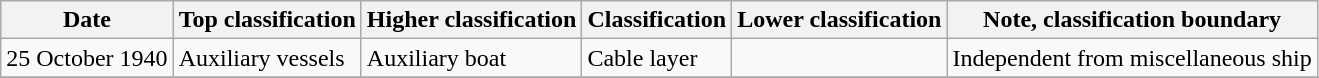<table class="wikitable">
<tr>
<th>Date</th>
<th>Top classification</th>
<th>Higher classification</th>
<th>Classification</th>
<th>Lower classification</th>
<th>Note, classification boundary</th>
</tr>
<tr>
<td>25 October 1940</td>
<td>Auxiliary vessels</td>
<td>Auxiliary boat</td>
<td>Cable layer</td>
<td></td>
<td>Independent from miscellaneous ship</td>
</tr>
<tr>
</tr>
</table>
